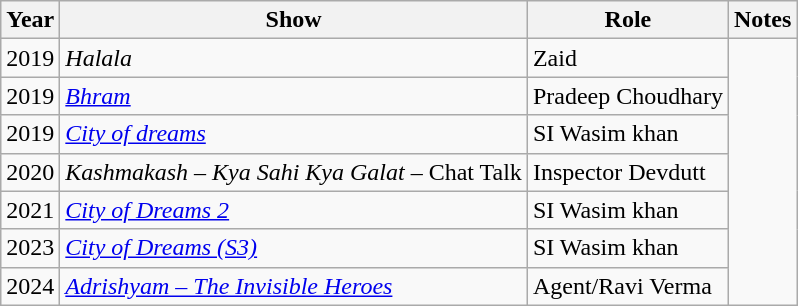<table class="wikitable sortable">
<tr>
<th>Year</th>
<th>Show</th>
<th>Role</th>
<th>Notes</th>
</tr>
<tr>
<td>2019</td>
<td><em>Halala</em></td>
<td>Zaid</td>
</tr>
<tr>
<td>2019</td>
<td><em><a href='#'>Bhram</a></em></td>
<td>Pradeep Choudhary</td>
</tr>
<tr>
<td>2019</td>
<td><em><a href='#'>City of dreams</a></em></td>
<td>SI Wasim khan</td>
</tr>
<tr>
<td>2020</td>
<td><em>Kashmakash – Kya Sahi Kya Galat</em> – Chat Talk</td>
<td>Inspector Devdutt</td>
</tr>
<tr>
<td>2021</td>
<td><em><a href='#'> City of Dreams 2</a></em></td>
<td>SI Wasim khan</td>
</tr>
<tr>
<td>2023</td>
<td><em><a href='#'>City of Dreams (S3)</a></em></td>
<td>SI Wasim khan</td>
</tr>
<tr>
<td>2024</td>
<td><em><a href='#'>Adrishyam – The Invisible Heroes</a></em></td>
<td>Agent/Ravi Verma</td>
</tr>
</table>
